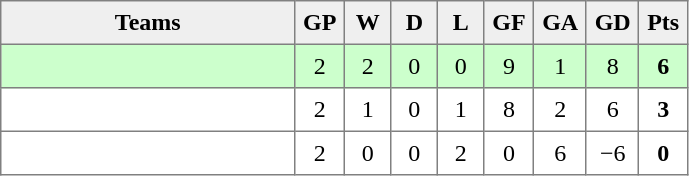<table style=border-collapse:collapse border=1 cellspacing=0 cellpadding=5>
<tr align=center bgcolor=#efefef>
<th width=185>Teams</th>
<th width=20>GP</th>
<th width=20>W</th>
<th width=20>D</th>
<th width=20>L</th>
<th width=20>GF</th>
<th width=20>GA</th>
<th width=20>GD</th>
<th width=20>Pts</th>
</tr>
<tr align=center style="background:#ccffcc;">
<td style="text-align:left;"></td>
<td>2</td>
<td>2</td>
<td>0</td>
<td>0</td>
<td>9</td>
<td>1</td>
<td>8</td>
<td><strong>6</strong></td>
</tr>
<tr align=center>
<td style="text-align:left;"></td>
<td>2</td>
<td>1</td>
<td>0</td>
<td>1</td>
<td>8</td>
<td>2</td>
<td>6</td>
<td><strong>3</strong></td>
</tr>
<tr align=center>
<td style="text-align:left;"></td>
<td>2</td>
<td>0</td>
<td>0</td>
<td>2</td>
<td>0</td>
<td>6</td>
<td>−6</td>
<td><strong>0</strong></td>
</tr>
</table>
